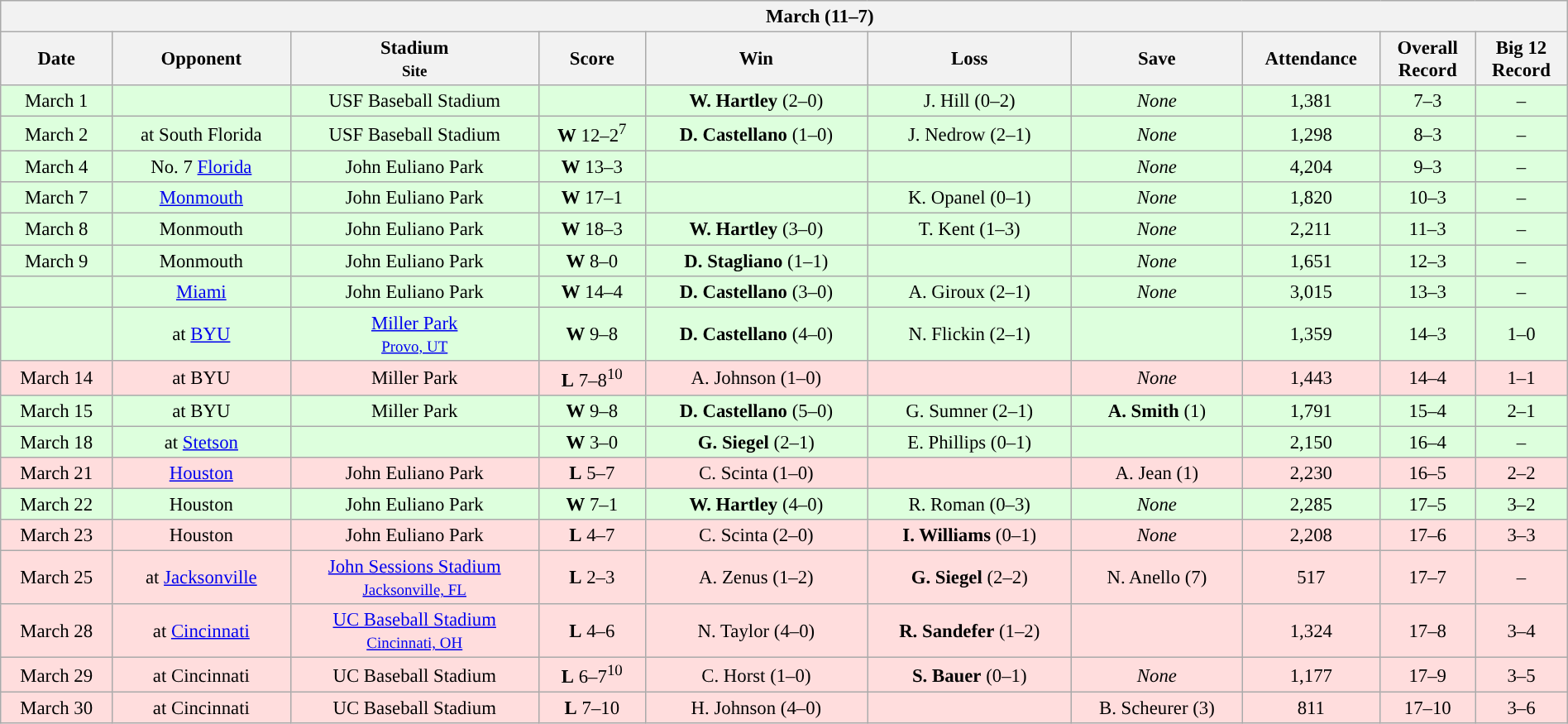<table class="wikitable collapsible collapsed" style="margin:auto; width:100%; text-align:center; font-size:95%">
<tr>
<th colspan=12 style="padding-left:4em;">March (11–7)</th>
</tr>
<tr>
<th>Date</th>
<th>Opponent</th>
<th>Stadium<br><small>Site</small></th>
<th>Score</th>
<th>Win</th>
<th>Loss</th>
<th>Save</th>
<th>Attendance</th>
<th>Overall<br>Record</th>
<th>Big 12<br>Record</th>
</tr>
<tr align="center" bgcolor="ddffdd">
<td>March 1</td>
<td></td>
<td>USF Baseball Stadium</td>
<td></td>
<td><strong>W. Hartley</strong> (2–0)</td>
<td>J. Hill (0–2)</td>
<td><em>None</em></td>
<td>1,381</td>
<td>7–3</td>
<td>–</td>
</tr>
<tr align="center" bgcolor="ddffdd">
<td>March 2</td>
<td>at South Florida</td>
<td>USF Baseball Stadium</td>
<td><strong>W</strong> 12–2<sup>7</sup></td>
<td><strong>D. Castellano</strong> (1–0)</td>
<td>J. Nedrow (2–1)</td>
<td><em>None</em></td>
<td>1,298</td>
<td>8–3</td>
<td>–</td>
</tr>
<tr align="center" bgcolor="ddffdd">
<td>March 4</td>
<td>No. 7 <a href='#'>Florida</a></td>
<td>John Euliano Park</td>
<td><strong>W</strong> 13–3</td>
<td></td>
<td></td>
<td><em>None</em></td>
<td>4,204</td>
<td>9–3</td>
<td>–</td>
</tr>
<tr align="center" bgcolor="ddffdd">
<td>March 7</td>
<td><a href='#'>Monmouth</a></td>
<td>John Euliano Park</td>
<td><strong>W</strong> 17–1</td>
<td></td>
<td>K. Opanel (0–1)</td>
<td><em>None</em></td>
<td>1,820</td>
<td>10–3</td>
<td>–</td>
</tr>
<tr align="center" bgcolor="ddffdd">
<td>March 8</td>
<td>Monmouth</td>
<td>John Euliano Park</td>
<td><strong>W</strong> 18–3</td>
<td><strong>W. Hartley</strong> (3–0)</td>
<td>T. Kent (1–3)</td>
<td><em>None</em></td>
<td>2,211</td>
<td>11–3</td>
<td>–</td>
</tr>
<tr align="center" bgcolor="ddffdd">
<td>March 9</td>
<td>Monmouth</td>
<td>John Euliano Park</td>
<td><strong>W</strong> 8–0</td>
<td><strong>D. Stagliano</strong> (1–1)</td>
<td></td>
<td><em>None</em></td>
<td>1,651</td>
<td>12–3</td>
<td>–</td>
</tr>
<tr align="center" bgcolor="ddffdd">
<td></td>
<td><a href='#'>Miami</a></td>
<td>John Euliano Park</td>
<td><strong>W</strong> 14–4</td>
<td><strong>D. Castellano</strong> (3–0)</td>
<td>A. Giroux (2–1)</td>
<td><em>None</em></td>
<td>3,015</td>
<td>13–3</td>
<td>–</td>
</tr>
<tr align="center" bgcolor="ddffdd">
<td></td>
<td>at <a href='#'>BYU</a></td>
<td><a href='#'>Miller Park</a><br><small><a href='#'>Provo, UT</a></small></td>
<td><strong>W</strong> 9–8</td>
<td><strong>D. Castellano</strong> (4–0)</td>
<td>N. Flickin (2–1)</td>
<td></td>
<td>1,359</td>
<td>14–3</td>
<td>1–0</td>
</tr>
<tr align="center" bgcolor="ffdddd">
<td>March 14</td>
<td>at BYU</td>
<td>Miller Park</td>
<td><strong>L</strong> 7–8<sup>10</sup></td>
<td>A. Johnson (1–0)</td>
<td></td>
<td><em>None</em></td>
<td>1,443</td>
<td>14–4</td>
<td>1–1</td>
</tr>
<tr align="center" bgcolor="ddffdd">
<td>March 15</td>
<td>at BYU</td>
<td>Miller Park</td>
<td><strong>W</strong> 9–8</td>
<td><strong>D. Castellano</strong> (5–0)</td>
<td>G. Sumner (2–1)</td>
<td><strong>A. Smith</strong> (1)</td>
<td>1,791</td>
<td>15–4</td>
<td>2–1</td>
</tr>
<tr align="center" bgcolor="ddffdd">
<td>March 18</td>
<td>at <a href='#'>Stetson</a></td>
<td></td>
<td><strong>W</strong> 3–0</td>
<td><strong>G. Siegel</strong> (2–1)</td>
<td>E. Phillips (0–1)</td>
<td></td>
<td>2,150</td>
<td>16–4</td>
<td>–</td>
</tr>
<tr align="center" bgcolor="ffdddd">
<td>March 21</td>
<td><a href='#'>Houston</a></td>
<td>John Euliano Park</td>
<td><strong>L</strong> 5–7</td>
<td>C. Scinta (1–0)</td>
<td></td>
<td>A. Jean (1)</td>
<td>2,230</td>
<td>16–5</td>
<td>2–2</td>
</tr>
<tr align="center" bgcolor="ddffdd">
<td>March 22</td>
<td>Houston</td>
<td>John Euliano Park</td>
<td><strong>W</strong> 7–1</td>
<td><strong>W. Hartley</strong> (4–0)</td>
<td>R. Roman (0–3)</td>
<td><em>None</em></td>
<td>2,285</td>
<td>17–5</td>
<td>3–2</td>
</tr>
<tr align="center" bgcolor="ffdddd">
<td>March 23</td>
<td>Houston</td>
<td>John Euliano Park</td>
<td><strong>L</strong> 4–7</td>
<td>C. Scinta (2–0)</td>
<td><strong>I. Williams</strong> (0–1)</td>
<td><em>None</em></td>
<td>2,208</td>
<td>17–6</td>
<td>3–3</td>
</tr>
<tr align="center" bgcolor="ffdddd">
<td>March 25</td>
<td>at <a href='#'>Jacksonville</a></td>
<td><a href='#'>John Sessions Stadium</a><br><small><a href='#'>Jacksonville, FL</a></small></td>
<td><strong>L</strong> 2–3</td>
<td>A. Zenus (1–2)</td>
<td><strong>G. Siegel</strong> (2–2)</td>
<td>N. Anello (7)</td>
<td>517</td>
<td>17–7</td>
<td>–</td>
</tr>
<tr align="center" bgcolor="ffdddd">
<td>March 28</td>
<td>at <a href='#'>Cincinnati</a></td>
<td><a href='#'>UC Baseball Stadium</a><br><small><a href='#'>Cincinnati, OH</a></small></td>
<td><strong>L</strong> 4–6</td>
<td>N. Taylor (4–0)</td>
<td><strong>R. Sandefer</strong> (1–2)</td>
<td></td>
<td>1,324</td>
<td>17–8</td>
<td>3–4</td>
</tr>
<tr align="center" bgcolor="ffdddd">
<td>March 29</td>
<td>at Cincinnati</td>
<td>UC Baseball Stadium</td>
<td><strong>L</strong> 6–7<sup>10</sup></td>
<td>C. Horst (1–0)</td>
<td><strong>S. Bauer</strong> (0–1)</td>
<td><em>None</em></td>
<td>1,177</td>
<td>17–9</td>
<td>3–5</td>
</tr>
<tr align="center" bgcolor="ffdddd">
<td>March 30</td>
<td>at Cincinnati</td>
<td>UC Baseball Stadium</td>
<td><strong>L</strong> 7–10</td>
<td>H. Johnson (4–0)</td>
<td></td>
<td>B. Scheurer (3)</td>
<td>811</td>
<td>17–10</td>
<td>3–6</td>
</tr>
</table>
